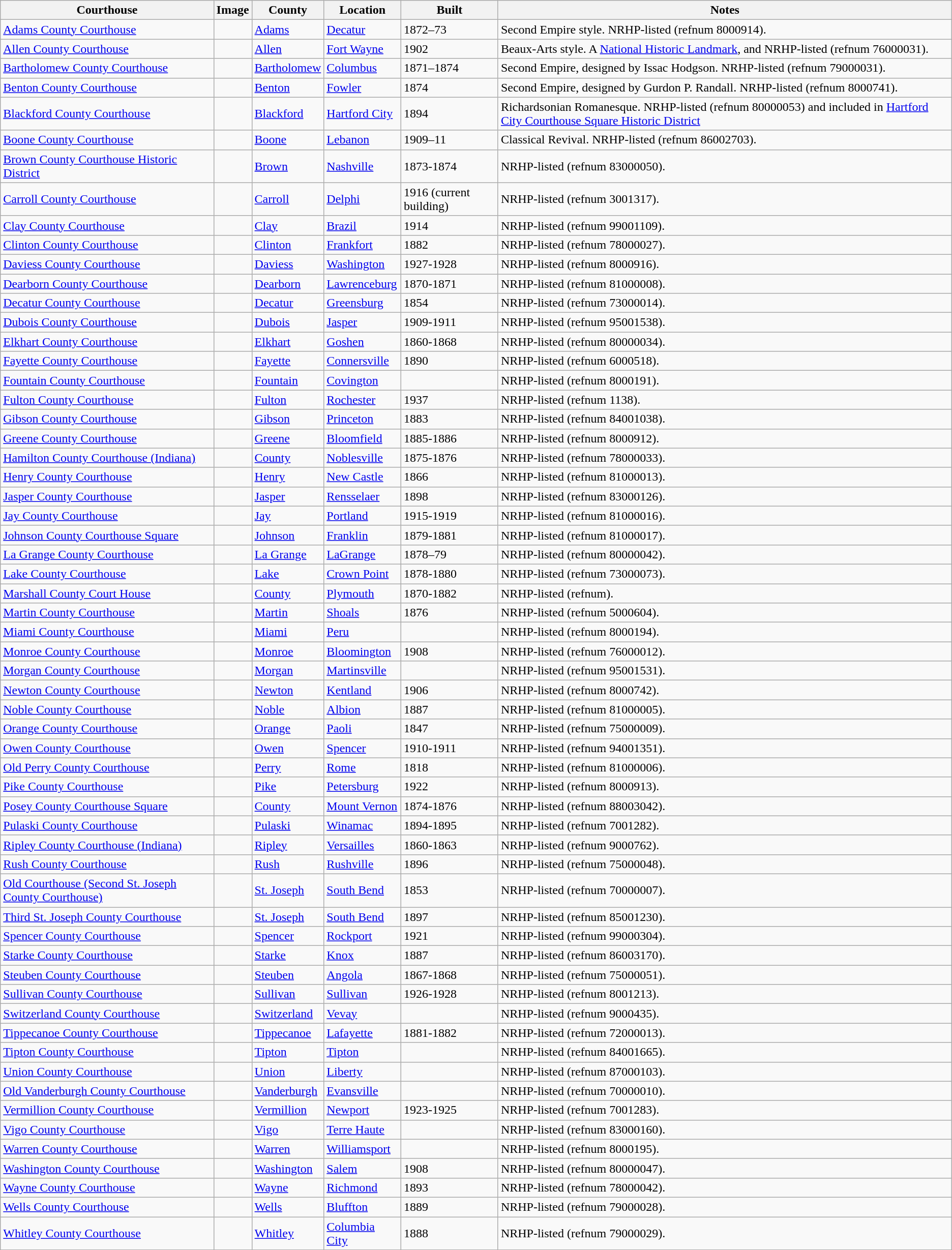<table class="wikitable sortable sticky-header sort-under">
<tr>
<th>Courthouse</th>
<th>Image</th>
<th>County</th>
<th>Location</th>
<th>Built</th>
<th>Notes</th>
</tr>
<tr>
<td><a href='#'>Adams County Courthouse</a></td>
<td></td>
<td><a href='#'>Adams</a></td>
<td><a href='#'>Decatur</a><br><small></small></td>
<td>1872–73</td>
<td>Second Empire style. NRHP-listed (refnum 8000914).</td>
</tr>
<tr>
<td><a href='#'>Allen County Courthouse</a></td>
<td></td>
<td><a href='#'>Allen</a></td>
<td><a href='#'>Fort Wayne</a><br><small></small></td>
<td>1902</td>
<td>Beaux-Arts style. A <a href='#'>National Historic Landmark</a>, and NRHP-listed (refnum 76000031).</td>
</tr>
<tr>
<td><a href='#'>Bartholomew County Courthouse</a></td>
<td></td>
<td><a href='#'>Bartholomew</a></td>
<td><a href='#'>Columbus</a><br><small></small></td>
<td>1871–1874</td>
<td>Second Empire, designed by Issac Hodgson. NRHP-listed (refnum 79000031).</td>
</tr>
<tr>
<td><a href='#'>Benton County Courthouse</a></td>
<td></td>
<td><a href='#'>Benton</a></td>
<td><a href='#'>Fowler</a><br><small></small></td>
<td>1874</td>
<td>Second Empire, designed by Gurdon P. Randall. NRHP-listed (refnum 8000741).</td>
</tr>
<tr>
<td><a href='#'>Blackford County Courthouse</a></td>
<td></td>
<td><a href='#'>Blackford</a></td>
<td><a href='#'>Hartford City</a><br><small></small></td>
<td>1894</td>
<td>Richardsonian Romanesque. NRHP-listed (refnum 80000053) and included in <a href='#'>Hartford City Courthouse Square Historic District</a></td>
</tr>
<tr>
<td><a href='#'>Boone County Courthouse</a></td>
<td></td>
<td><a href='#'>Boone</a></td>
<td><a href='#'>Lebanon</a><br><small></small></td>
<td>1909–11</td>
<td>Classical Revival. NRHP-listed (refnum 86002703).</td>
</tr>
<tr>
<td><a href='#'>Brown County Courthouse Historic District</a></td>
<td></td>
<td><a href='#'>Brown</a></td>
<td><a href='#'>Nashville</a></td>
<td>1873-1874</td>
<td>NRHP-listed (refnum 83000050).</td>
</tr>
<tr>
<td><a href='#'>Carroll County Courthouse</a></td>
<td></td>
<td><a href='#'>Carroll</a></td>
<td><a href='#'>Delphi</a></td>
<td>1916 (current building)</td>
<td>NRHP-listed (refnum 3001317).</td>
</tr>
<tr>
<td><a href='#'>Clay County Courthouse</a></td>
<td></td>
<td><a href='#'>Clay</a></td>
<td><a href='#'>Brazil</a></td>
<td>1914</td>
<td>NRHP-listed (refnum 99001109).</td>
</tr>
<tr>
<td><a href='#'>Clinton County Courthouse</a></td>
<td></td>
<td><a href='#'>Clinton</a></td>
<td><a href='#'>Frankfort</a></td>
<td>1882</td>
<td>NRHP-listed (refnum 78000027).</td>
</tr>
<tr>
<td><a href='#'>Daviess County Courthouse</a></td>
<td></td>
<td><a href='#'>Daviess</a></td>
<td><a href='#'>Washington</a></td>
<td>1927-1928</td>
<td>NRHP-listed (refnum 8000916).</td>
</tr>
<tr>
<td><a href='#'>Dearborn County Courthouse</a></td>
<td></td>
<td><a href='#'>Dearborn</a></td>
<td><a href='#'>Lawrenceburg</a></td>
<td>1870-1871</td>
<td>NRHP-listed (refnum 81000008).</td>
</tr>
<tr>
<td><a href='#'>Decatur County Courthouse</a></td>
<td></td>
<td><a href='#'>Decatur</a></td>
<td><a href='#'>Greensburg</a></td>
<td>1854</td>
<td>NRHP-listed (refnum 73000014).</td>
</tr>
<tr>
<td><a href='#'>Dubois County Courthouse</a></td>
<td></td>
<td><a href='#'>Dubois</a></td>
<td><a href='#'>Jasper</a></td>
<td>1909-1911</td>
<td>NRHP-listed (refnum 95001538).</td>
</tr>
<tr>
<td><a href='#'>Elkhart County Courthouse</a></td>
<td></td>
<td><a href='#'>Elkhart</a></td>
<td><a href='#'>Goshen</a></td>
<td>1860-1868</td>
<td>NRHP-listed (refnum 80000034).</td>
</tr>
<tr>
<td><a href='#'>Fayette County Courthouse</a></td>
<td></td>
<td><a href='#'>Fayette</a></td>
<td><a href='#'>Connersville</a></td>
<td>1890</td>
<td>NRHP-listed (refnum 6000518).</td>
</tr>
<tr>
<td><a href='#'>Fountain County Courthouse</a></td>
<td></td>
<td><a href='#'>Fountain</a></td>
<td><a href='#'>Covington</a></td>
<td></td>
<td>NRHP-listed (refnum 8000191).</td>
</tr>
<tr>
<td><a href='#'>Fulton County Courthouse</a></td>
<td></td>
<td><a href='#'>Fulton</a></td>
<td><a href='#'>Rochester</a></td>
<td>1937</td>
<td>NRHP-listed (refnum 1138).</td>
</tr>
<tr>
<td><a href='#'>Gibson County Courthouse</a></td>
<td></td>
<td><a href='#'>Gibson</a></td>
<td><a href='#'>Princeton</a></td>
<td>1883</td>
<td>NRHP-listed (refnum 84001038).</td>
</tr>
<tr>
<td><a href='#'>Greene County Courthouse</a></td>
<td></td>
<td><a href='#'>Greene</a></td>
<td><a href='#'>Bloomfield</a></td>
<td>1885-1886</td>
<td>NRHP-listed (refnum 8000912).</td>
</tr>
<tr>
<td><a href='#'>Hamilton County Courthouse (Indiana)</a></td>
<td></td>
<td><a href='#'>County</a></td>
<td><a href='#'>Noblesville</a></td>
<td>1875-1876</td>
<td>NRHP-listed (refnum 78000033).</td>
</tr>
<tr>
<td><a href='#'>Henry County Courthouse</a></td>
<td></td>
<td><a href='#'>Henry</a></td>
<td><a href='#'>New Castle</a></td>
<td>1866</td>
<td>NRHP-listed (refnum 81000013).</td>
</tr>
<tr>
<td><a href='#'>Jasper County Courthouse</a></td>
<td></td>
<td><a href='#'>Jasper</a></td>
<td><a href='#'>Rensselaer</a></td>
<td>1898</td>
<td>NRHP-listed (refnum 83000126).</td>
</tr>
<tr>
<td><a href='#'>Jay County Courthouse</a></td>
<td></td>
<td><a href='#'>Jay</a></td>
<td><a href='#'>Portland</a></td>
<td>1915-1919</td>
<td>NRHP-listed (refnum 81000016).</td>
</tr>
<tr>
<td><a href='#'>Johnson County Courthouse Square</a></td>
<td></td>
<td><a href='#'>Johnson</a></td>
<td><a href='#'>Franklin</a></td>
<td>1879-1881</td>
<td>NRHP-listed (refnum 81000017).</td>
</tr>
<tr>
<td><a href='#'>La Grange County Courthouse</a></td>
<td></td>
<td><a href='#'>La Grange</a></td>
<td><a href='#'>LaGrange</a><br><small></small></td>
<td>1878–79</td>
<td>NRHP-listed (refnum 80000042).</td>
</tr>
<tr>
<td><a href='#'>Lake County Courthouse</a></td>
<td></td>
<td><a href='#'>Lake</a></td>
<td><a href='#'>Crown Point</a></td>
<td>1878-1880</td>
<td>NRHP-listed (refnum 73000073).</td>
</tr>
<tr>
<td><a href='#'>Marshall County Court House</a></td>
<td></td>
<td><a href='#'>County</a></td>
<td><a href='#'>Plymouth</a></td>
<td>1870-1882</td>
<td>NRHP-listed (refnum).</td>
</tr>
<tr>
<td><a href='#'>Martin County Courthouse</a></td>
<td></td>
<td><a href='#'>Martin</a></td>
<td><a href='#'>Shoals</a></td>
<td>1876</td>
<td>NRHP-listed (refnum 5000604).</td>
</tr>
<tr>
<td><a href='#'>Miami County Courthouse</a></td>
<td></td>
<td><a href='#'>Miami</a></td>
<td><a href='#'>Peru</a></td>
<td></td>
<td>NRHP-listed (refnum 8000194).</td>
</tr>
<tr>
<td><a href='#'>Monroe County Courthouse</a></td>
<td></td>
<td><a href='#'>Monroe</a></td>
<td><a href='#'>Bloomington</a></td>
<td>1908</td>
<td>NRHP-listed (refnum 76000012).</td>
</tr>
<tr>
<td><a href='#'>Morgan County Courthouse</a></td>
<td></td>
<td><a href='#'>Morgan</a></td>
<td><a href='#'>Martinsville</a></td>
<td></td>
<td>NRHP-listed (refnum 95001531).</td>
</tr>
<tr>
<td><a href='#'>Newton County Courthouse</a></td>
<td></td>
<td><a href='#'>Newton</a></td>
<td><a href='#'>Kentland</a></td>
<td>1906</td>
<td>NRHP-listed (refnum 8000742).</td>
</tr>
<tr>
<td><a href='#'>Noble County Courthouse</a></td>
<td></td>
<td><a href='#'>Noble</a></td>
<td><a href='#'>Albion</a></td>
<td>1887</td>
<td>NRHP-listed (refnum 81000005).</td>
</tr>
<tr>
<td><a href='#'>Orange County Courthouse</a></td>
<td></td>
<td><a href='#'>Orange</a></td>
<td><a href='#'>Paoli</a></td>
<td>1847</td>
<td>NRHP-listed (refnum 75000009).</td>
</tr>
<tr>
<td><a href='#'>Owen County Courthouse</a></td>
<td></td>
<td><a href='#'>Owen</a></td>
<td><a href='#'>Spencer</a></td>
<td>1910-1911</td>
<td>NRHP-listed (refnum 94001351).</td>
</tr>
<tr>
<td><a href='#'>Old Perry County Courthouse</a></td>
<td></td>
<td><a href='#'>Perry</a></td>
<td><a href='#'>Rome</a></td>
<td>1818</td>
<td>NRHP-listed (refnum 81000006).</td>
</tr>
<tr>
<td><a href='#'>Pike County Courthouse</a></td>
<td></td>
<td><a href='#'>Pike</a></td>
<td><a href='#'>Petersburg</a></td>
<td>1922</td>
<td>NRHP-listed (refnum 8000913).</td>
</tr>
<tr>
<td><a href='#'>Posey County Courthouse Square</a></td>
<td></td>
<td><a href='#'>County</a></td>
<td><a href='#'>Mount Vernon</a></td>
<td>1874-1876</td>
<td>NRHP-listed (refnum 88003042).</td>
</tr>
<tr>
<td><a href='#'>Pulaski County Courthouse</a></td>
<td></td>
<td><a href='#'>Pulaski</a></td>
<td><a href='#'>Winamac</a></td>
<td>1894-1895</td>
<td>NRHP-listed (refnum 7001282).</td>
</tr>
<tr>
<td><a href='#'>Ripley County Courthouse (Indiana)</a></td>
<td></td>
<td><a href='#'>Ripley</a></td>
<td><a href='#'>Versailles</a></td>
<td>1860-1863</td>
<td>NRHP-listed (refnum 9000762).</td>
</tr>
<tr>
<td><a href='#'>Rush County Courthouse</a></td>
<td></td>
<td><a href='#'>Rush</a></td>
<td><a href='#'>Rushville</a></td>
<td>1896</td>
<td>NRHP-listed (refnum 75000048).</td>
</tr>
<tr>
<td><a href='#'>Old Courthouse (Second St. Joseph County Courthouse)</a></td>
<td></td>
<td><a href='#'>St. Joseph</a></td>
<td><a href='#'>South Bend</a></td>
<td>1853</td>
<td>NRHP-listed (refnum 70000007).</td>
</tr>
<tr>
<td><a href='#'>Third St. Joseph County Courthouse</a></td>
<td></td>
<td><a href='#'>St. Joseph</a></td>
<td><a href='#'>South Bend</a><br><small></small></td>
<td>1897</td>
<td>NRHP-listed (refnum 85001230).</td>
</tr>
<tr>
<td><a href='#'>Spencer County Courthouse</a></td>
<td></td>
<td><a href='#'>Spencer</a></td>
<td><a href='#'>Rockport</a><br><small></small></td>
<td>1921</td>
<td>NRHP-listed (refnum 99000304).</td>
</tr>
<tr>
<td><a href='#'>Starke County Courthouse</a></td>
<td></td>
<td><a href='#'>Starke</a></td>
<td><a href='#'>Knox</a></td>
<td>1887</td>
<td>NRHP-listed (refnum 86003170).</td>
</tr>
<tr>
<td><a href='#'>Steuben County Courthouse</a></td>
<td></td>
<td><a href='#'>Steuben</a></td>
<td><a href='#'>Angola</a></td>
<td>1867-1868</td>
<td>NRHP-listed (refnum 75000051).</td>
</tr>
<tr>
<td><a href='#'>Sullivan County Courthouse</a></td>
<td></td>
<td><a href='#'>Sullivan</a></td>
<td><a href='#'>Sullivan</a></td>
<td>1926-1928</td>
<td>NRHP-listed (refnum 8001213).</td>
</tr>
<tr>
<td><a href='#'>Switzerland County Courthouse</a></td>
<td></td>
<td><a href='#'>Switzerland</a></td>
<td><a href='#'>Vevay</a></td>
<td></td>
<td>NRHP-listed (refnum 9000435).</td>
</tr>
<tr>
<td><a href='#'>Tippecanoe County Courthouse</a></td>
<td></td>
<td><a href='#'>Tippecanoe</a></td>
<td><a href='#'>Lafayette</a></td>
<td>1881-1882</td>
<td>NRHP-listed (refnum 72000013).</td>
</tr>
<tr>
<td><a href='#'>Tipton County Courthouse</a></td>
<td></td>
<td><a href='#'>Tipton</a></td>
<td><a href='#'>Tipton</a></td>
<td></td>
<td>NRHP-listed (refnum 84001665).</td>
</tr>
<tr>
<td><a href='#'>Union County Courthouse</a></td>
<td></td>
<td><a href='#'>Union</a></td>
<td><a href='#'>Liberty</a></td>
<td></td>
<td>NRHP-listed (refnum 87000103).</td>
</tr>
<tr>
<td><a href='#'>Old Vanderburgh County Courthouse</a></td>
<td></td>
<td><a href='#'>Vanderburgh</a></td>
<td><a href='#'>Evansville</a></td>
<td></td>
<td>NRHP-listed (refnum 70000010).</td>
</tr>
<tr>
<td><a href='#'>Vermillion County Courthouse</a></td>
<td></td>
<td><a href='#'>Vermillion</a></td>
<td><a href='#'>Newport</a></td>
<td>1923-1925</td>
<td>NRHP-listed (refnum 7001283).</td>
</tr>
<tr>
<td><a href='#'>Vigo County Courthouse</a></td>
<td></td>
<td><a href='#'>Vigo</a></td>
<td><a href='#'>Terre Haute</a></td>
<td></td>
<td>NRHP-listed (refnum 83000160).</td>
</tr>
<tr>
<td><a href='#'>Warren County Courthouse</a></td>
<td></td>
<td><a href='#'>Warren</a></td>
<td><a href='#'>Williamsport</a></td>
<td></td>
<td>NRHP-listed (refnum 8000195).</td>
</tr>
<tr>
<td><a href='#'>Washington County Courthouse</a></td>
<td></td>
<td><a href='#'>Washington</a></td>
<td><a href='#'>Salem</a></td>
<td>1908</td>
<td>NRHP-listed (refnum 80000047).</td>
</tr>
<tr>
<td><a href='#'>Wayne County Courthouse</a></td>
<td></td>
<td><a href='#'>Wayne</a></td>
<td><a href='#'>Richmond</a></td>
<td>1893</td>
<td>NRHP-listed (refnum 78000042).</td>
</tr>
<tr>
<td><a href='#'>Wells County Courthouse</a></td>
<td></td>
<td><a href='#'>Wells</a></td>
<td><a href='#'>Bluffton</a></td>
<td>1889</td>
<td>NRHP-listed (refnum 79000028).</td>
</tr>
<tr>
<td><a href='#'>Whitley County Courthouse</a></td>
<td></td>
<td><a href='#'>Whitley</a></td>
<td><a href='#'>Columbia City</a></td>
<td>1888</td>
<td>NRHP-listed (refnum 79000029).</td>
</tr>
</table>
